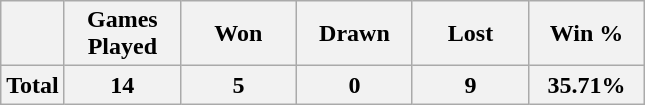<table class="wikitable" style="text-align: center;">
<tr>
<th></th>
<th width="70">Games Played</th>
<th width="70">Won</th>
<th width="70">Drawn</th>
<th width="70">Lost</th>
<th width="70">Win %</th>
</tr>
<tr class="sortbottom">
<th>Total</th>
<th>14</th>
<th>5</th>
<th>0</th>
<th>9</th>
<th>35.71%</th>
</tr>
</table>
